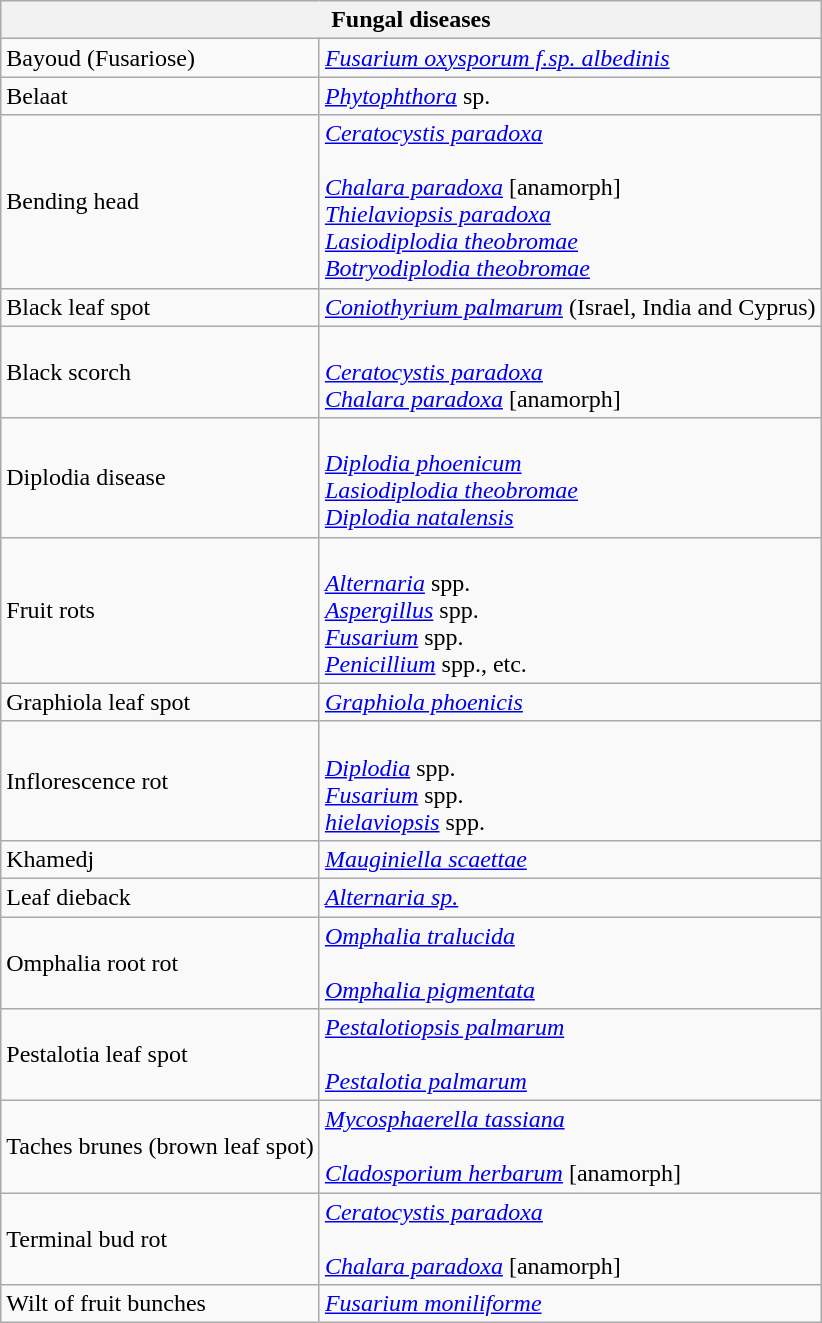<table class="wikitable" style="clear">
<tr>
<th colspan=2><strong>Fungal diseases</strong></th>
</tr>
<tr>
<td>Bayoud (Fusariose)</td>
<td><em><a href='#'>Fusarium oxysporum f.sp. albedinis</a></em></td>
</tr>
<tr>
<td>Belaat</td>
<td><em><a href='#'>Phytophthora</a></em> sp.</td>
</tr>
<tr>
<td>Bending head</td>
<td><em><a href='#'>Ceratocystis paradoxa</a></em> <br><br><em><a href='#'>Chalara paradoxa</a></em> [anamorph] <br>
 <em><a href='#'>Thielaviopsis paradoxa</a></em><br> 
<em><a href='#'>Lasiodiplodia theobromae</a></em> <br>
 <em><a href='#'>Botryodiplodia theobromae</a></em></td>
</tr>
<tr>
<td>Black leaf spot</td>
<td><em><a href='#'>Coniothyrium palmarum</a></em> (Israel, India and Cyprus) </td>
</tr>
<tr>
<td>Black scorch</td>
<td><br><em><a href='#'>Ceratocystis paradoxa</a></em><br>
<em><a href='#'>Chalara paradoxa</a></em> [anamorph]</td>
</tr>
<tr>
<td>Diplodia disease</td>
<td><br><em><a href='#'>Diplodia phoenicum</a></em><br>
<em><a href='#'>Lasiodiplodia theobromae</a></em> <br>
 <em><a href='#'>Diplodia natalensis</a></em></td>
</tr>
<tr>
<td>Fruit rots</td>
<td><br><em><a href='#'>Alternaria</a></em> spp. <br>
<em><a href='#'>Aspergillus</a></em> spp. <br>
<em><a href='#'>Fusarium</a></em> spp. <br>
<em><a href='#'>Penicillium</a></em> spp., etc.</td>
</tr>
<tr>
<td>Graphiola leaf spot</td>
<td><em><a href='#'>Graphiola phoenicis</a></em></td>
</tr>
<tr>
<td>Inflorescence rot</td>
<td><br><em><a href='#'>Diplodia</a></em> spp. <br>
<em><a href='#'>Fusarium</a></em> spp. <br>
<em><a href='#'>hielaviopsis</a></em> spp.</td>
</tr>
<tr>
<td>Khamedj</td>
<td><em><a href='#'>Mauginiella scaettae</a></em></td>
</tr>
<tr>
<td>Leaf dieback</td>
<td><em><a href='#'>Alternaria sp.</a></em></td>
</tr>
<tr>
<td>Omphalia root rot</td>
<td><em><a href='#'>Omphalia tralucida</a></em><br><br><em><a href='#'>Omphalia pigmentata</a></em><br></td>
</tr>
<tr>
<td>Pestalotia leaf spot</td>
<td><em><a href='#'>Pestalotiopsis palmarum</a></em> <br><br> <em><a href='#'>Pestalotia palmarum</a></em></td>
</tr>
<tr>
<td>Taches brunes (brown leaf spot)</td>
<td><em><a href='#'>Mycosphaerella tassiana</a></em><br><br><em><a href='#'>Cladosporium herbarum</a></em> [anamorph]</td>
</tr>
<tr>
<td>Terminal bud rot</td>
<td><em><a href='#'>Ceratocystis paradoxa</a></em><br><br><em><a href='#'>Chalara paradoxa</a></em> [anamorph]</td>
</tr>
<tr>
<td>Wilt of fruit bunches</td>
<td><em><a href='#'>Fusarium moniliforme</a></em></td>
</tr>
</table>
